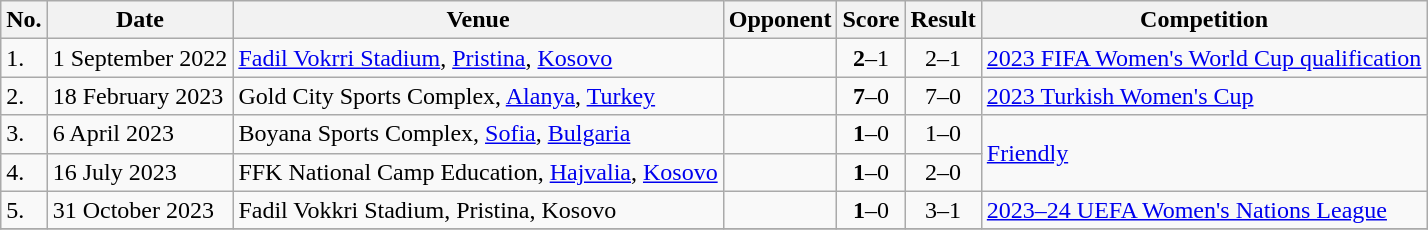<table class="wikitable">
<tr>
<th>No.</th>
<th>Date</th>
<th>Venue</th>
<th>Opponent</th>
<th>Score</th>
<th>Result</th>
<th>Competition</th>
</tr>
<tr>
<td>1.</td>
<td>1 September 2022</td>
<td><a href='#'>Fadil Vokrri Stadium</a>, <a href='#'>Pristina</a>, <a href='#'>Kosovo</a></td>
<td></td>
<td align=center><strong>2</strong>–1</td>
<td align=center>2–1</td>
<td><a href='#'>2023 FIFA Women's World Cup qualification</a></td>
</tr>
<tr>
<td>2.</td>
<td>18 February 2023</td>
<td>Gold City Sports Complex, <a href='#'>Alanya</a>, <a href='#'>Turkey</a></td>
<td></td>
<td align=center><strong>7</strong>–0</td>
<td align=center>7–0</td>
<td><a href='#'>2023 Turkish Women's Cup</a></td>
</tr>
<tr>
<td>3.</td>
<td>6 April 2023</td>
<td>Boyana Sports Complex, <a href='#'>Sofia</a>, <a href='#'>Bulgaria</a></td>
<td></td>
<td align=center><strong>1</strong>–0</td>
<td align=center>1–0</td>
<td rowspan=2><a href='#'>Friendly</a></td>
</tr>
<tr>
<td>4.</td>
<td>16 July 2023</td>
<td>FFK National Camp Education, <a href='#'>Hajvalia</a>, <a href='#'>Kosovo</a></td>
<td></td>
<td align=center><strong>1</strong>–0</td>
<td align=center>2–0</td>
</tr>
<tr>
<td>5.</td>
<td>31 October 2023</td>
<td>Fadil Vokkri Stadium, Pristina, Kosovo</td>
<td></td>
<td align=center><strong>1</strong>–0</td>
<td align=center>3–1</td>
<td><a href='#'>2023–24 UEFA Women's Nations League</a></td>
</tr>
<tr>
</tr>
</table>
